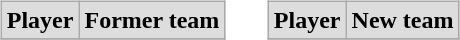<table cellspacing="10">
<tr>
<td valign="top"><br><table class="wikitable">
<tr align="center"  bgcolor="#dddddd">
<td><strong>Player</strong></td>
<td><strong>Former team</strong></td>
</tr>
<tr>
</tr>
</table>
</td>
<td valign="top"><br><table class="wikitable">
<tr align="center"  bgcolor="#dddddd">
<td><strong>Player</strong></td>
<td><strong>New team</strong></td>
</tr>
<tr>
</tr>
</table>
</td>
</tr>
</table>
